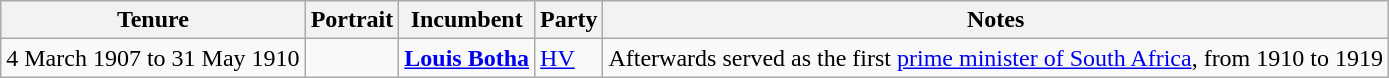<table class="wikitable">
<tr>
<th>Tenure</th>
<th>Portrait</th>
<th>Incumbent</th>
<th>Party</th>
<th>Notes</th>
</tr>
<tr>
<td>4 March 1907 to 31 May 1910</td>
<td></td>
<td><strong><a href='#'>Louis Botha</a></strong></td>
<td><a href='#'>HV</a></td>
<td>Afterwards served as the first <a href='#'>prime minister of South Africa</a>, from 1910 to 1919</td>
</tr>
</table>
